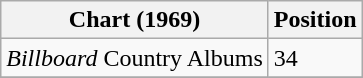<table class="wikitable">
<tr>
<th>Chart (1969)</th>
<th>Position</th>
</tr>
<tr>
<td><em>Billboard</em> Country Albums</td>
<td>34</td>
</tr>
<tr>
</tr>
</table>
